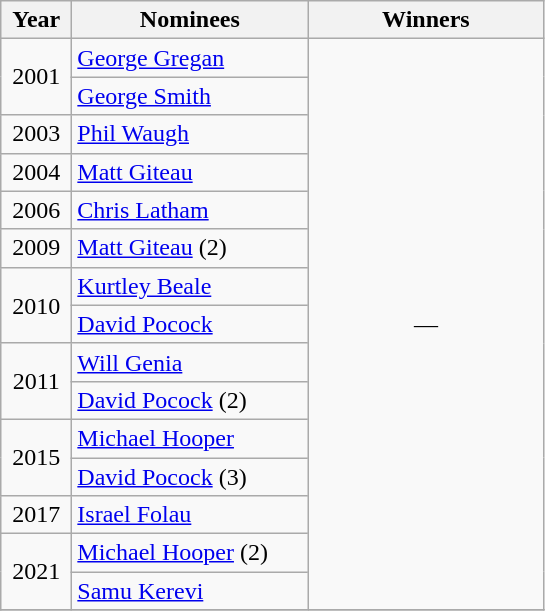<table class="wikitable">
<tr>
<th width=40>Year</th>
<th width=150>Nominees</th>
<th width=150>Winners</th>
</tr>
<tr>
<td align=center rowspan=2>2001</td>
<td><a href='#'>George Gregan</a></td>
<td align=center rowspan=15>—</td>
</tr>
<tr>
<td><a href='#'>George Smith</a></td>
</tr>
<tr>
<td align=center>2003</td>
<td><a href='#'>Phil Waugh</a></td>
</tr>
<tr>
<td align=center>2004</td>
<td><a href='#'>Matt Giteau</a></td>
</tr>
<tr>
<td align=center>2006</td>
<td><a href='#'>Chris Latham</a></td>
</tr>
<tr>
<td align=center>2009</td>
<td><a href='#'>Matt Giteau</a> (2)</td>
</tr>
<tr>
<td align=center rowspan=2>2010</td>
<td><a href='#'>Kurtley Beale</a></td>
</tr>
<tr>
<td><a href='#'>David Pocock</a></td>
</tr>
<tr>
<td align=center rowspan=2>2011</td>
<td><a href='#'>Will Genia</a></td>
</tr>
<tr>
<td><a href='#'>David Pocock</a> (2)</td>
</tr>
<tr>
<td align=center rowspan=2>2015</td>
<td><a href='#'>Michael Hooper</a></td>
</tr>
<tr>
<td><a href='#'>David Pocock</a> (3)</td>
</tr>
<tr>
<td align=center>2017</td>
<td><a href='#'>Israel Folau</a></td>
</tr>
<tr>
<td align=center rowspan=2>2021</td>
<td><a href='#'>Michael Hooper</a> (2)</td>
</tr>
<tr>
<td><a href='#'>Samu Kerevi</a></td>
</tr>
<tr>
</tr>
</table>
